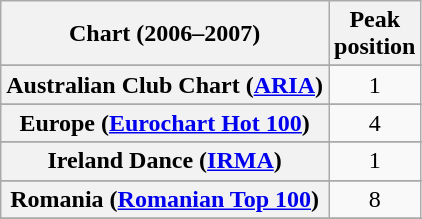<table class="wikitable sortable plainrowheaders" style="text-align:center">
<tr>
<th>Chart (2006–2007)</th>
<th>Peak<br>position</th>
</tr>
<tr>
</tr>
<tr>
<th scope="row">Australian Club Chart (<a href='#'>ARIA</a>)</th>
<td>1</td>
</tr>
<tr>
</tr>
<tr>
</tr>
<tr>
</tr>
<tr>
</tr>
<tr>
</tr>
<tr>
<th scope="row">Europe (<a href='#'>Eurochart Hot 100</a>)</th>
<td>4</td>
</tr>
<tr>
</tr>
<tr>
</tr>
<tr>
</tr>
<tr>
</tr>
<tr>
</tr>
<tr>
</tr>
<tr>
<th scope="row">Ireland Dance (<a href='#'>IRMA</a>)</th>
<td>1</td>
</tr>
<tr>
</tr>
<tr>
</tr>
<tr>
<th scope="row">Romania (<a href='#'>Romanian Top 100</a>)</th>
<td>8</td>
</tr>
<tr>
</tr>
<tr>
</tr>
<tr>
</tr>
<tr>
</tr>
<tr>
</tr>
<tr>
</tr>
<tr>
</tr>
</table>
